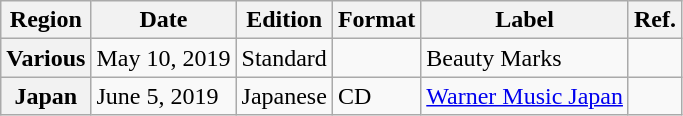<table class="wikitable plainrowheaders">
<tr>
<th scope="col">Region</th>
<th scope="col">Date</th>
<th scope="col">Edition</th>
<th scope="col">Format</th>
<th scope="col">Label</th>
<th scope="col">Ref.</th>
</tr>
<tr>
<th scope="row">Various</th>
<td>May 10, 2019</td>
<td>Standard</td>
<td></td>
<td>Beauty Marks</td>
<td></td>
</tr>
<tr>
<th scope="row">Japan</th>
<td>June 5, 2019</td>
<td>Japanese</td>
<td>CD</td>
<td><a href='#'>Warner Music Japan</a></td>
<td style="text-align:center;"></td>
</tr>
</table>
